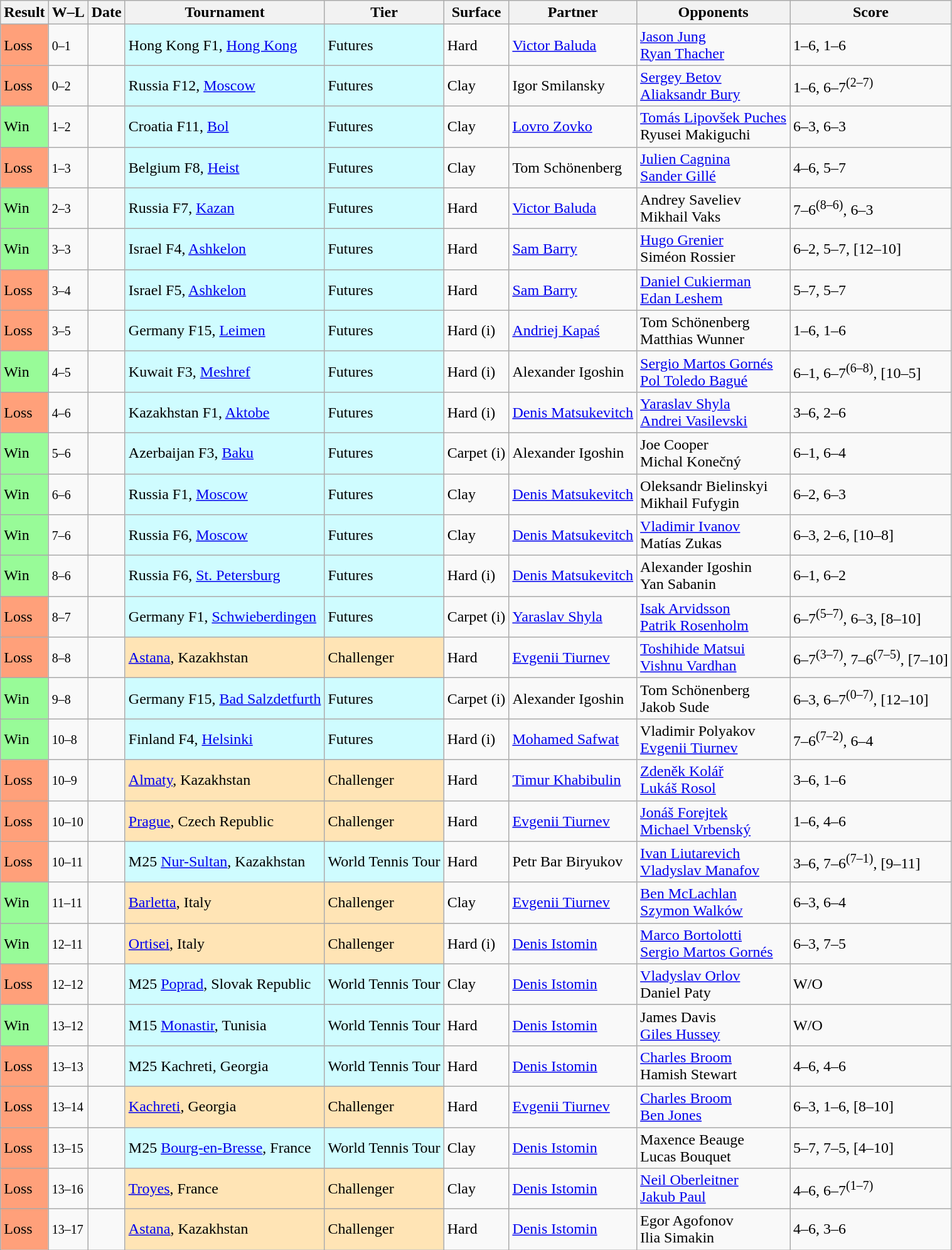<table class="sortable wikitable">
<tr>
<th>Result</th>
<th class="unsortable">W–L</th>
<th>Date</th>
<th>Tournament</th>
<th>Tier</th>
<th>Surface</th>
<th>Partner</th>
<th>Opponents</th>
<th class="unsortable">Score</th>
</tr>
<tr>
<td bgcolor=FFA07A>Loss</td>
<td><small>0–1</small></td>
<td></td>
<td style="background:#cffcff;">Hong Kong F1, <a href='#'>Hong Kong</a></td>
<td style="background:#cffcff;">Futures</td>
<td>Hard</td>
<td> <a href='#'>Victor Baluda</a></td>
<td> <a href='#'>Jason Jung</a><br> <a href='#'>Ryan Thacher</a></td>
<td>1–6, 1–6</td>
</tr>
<tr>
<td bgcolor=FFA07A>Loss</td>
<td><small>0–2</small></td>
<td></td>
<td style="background:#cffcff;">Russia F12, <a href='#'>Moscow</a></td>
<td style="background:#cffcff;">Futures</td>
<td>Clay</td>
<td> Igor Smilansky</td>
<td> <a href='#'>Sergey Betov</a><br> <a href='#'>Aliaksandr Bury</a></td>
<td>1–6, 6–7<sup>(2–7)</sup></td>
</tr>
<tr>
<td bgcolor=98fb98>Win</td>
<td><small>1–2</small></td>
<td></td>
<td style="background:#cffcff;">Croatia F11, <a href='#'>Bol</a></td>
<td style="background:#cffcff;">Futures</td>
<td>Clay</td>
<td> <a href='#'>Lovro Zovko</a></td>
<td> <a href='#'>Tomás Lipovšek Puches</a><br> Ryusei Makiguchi</td>
<td>6–3, 6–3</td>
</tr>
<tr>
<td bgcolor=FFA07A>Loss</td>
<td><small>1–3</small></td>
<td></td>
<td style="background:#cffcff;">Belgium F8, <a href='#'>Heist</a></td>
<td style="background:#cffcff;">Futures</td>
<td>Clay</td>
<td> Tom Schönenberg</td>
<td> <a href='#'>Julien Cagnina</a><br> <a href='#'>Sander Gillé</a></td>
<td>4–6, 5–7</td>
</tr>
<tr>
<td bgcolor=98fb98>Win</td>
<td><small>2–3</small></td>
<td></td>
<td style="background:#cffcff;">Russia F7, <a href='#'>Kazan</a></td>
<td style="background:#cffcff;">Futures</td>
<td>Hard</td>
<td> <a href='#'>Victor Baluda</a></td>
<td> Andrey Saveliev<br> Mikhail Vaks</td>
<td>7–6<sup>(8–6)</sup>, 6–3</td>
</tr>
<tr>
<td bgcolor=98fb98>Win</td>
<td><small>3–3</small></td>
<td></td>
<td style="background:#cffcff;">Israel F4, <a href='#'>Ashkelon</a></td>
<td style="background:#cffcff;">Futures</td>
<td>Hard</td>
<td> <a href='#'>Sam Barry</a></td>
<td> <a href='#'>Hugo Grenier</a><br> Siméon Rossier</td>
<td>6–2, 5–7, [12–10]</td>
</tr>
<tr>
<td bgcolor=FFA07A>Loss</td>
<td><small>3–4</small></td>
<td></td>
<td style="background:#cffcff;">Israel F5, <a href='#'>Ashkelon</a></td>
<td style="background:#cffcff;">Futures</td>
<td>Hard</td>
<td> <a href='#'>Sam Barry</a></td>
<td> <a href='#'>Daniel Cukierman</a><br> <a href='#'>Edan Leshem</a></td>
<td>5–7, 5–7</td>
</tr>
<tr>
<td bgcolor=FFA07A>Loss</td>
<td><small>3–5</small></td>
<td></td>
<td style="background:#cffcff;">Germany F15, <a href='#'>Leimen</a></td>
<td style="background:#cffcff;">Futures</td>
<td>Hard (i)</td>
<td> <a href='#'>Andriej Kapaś</a></td>
<td> Tom Schönenberg<br> Matthias Wunner</td>
<td>1–6, 1–6</td>
</tr>
<tr>
<td bgcolor=98fb98>Win</td>
<td><small>4–5</small></td>
<td></td>
<td style="background:#cffcff;">Kuwait F3, <a href='#'>Meshref</a></td>
<td style="background:#cffcff;">Futures</td>
<td>Hard (i)</td>
<td> Alexander Igoshin</td>
<td> <a href='#'>Sergio Martos Gornés</a><br> <a href='#'>Pol Toledo Bagué</a></td>
<td>6–1, 6–7<sup>(6–8)</sup>, [10–5]</td>
</tr>
<tr>
<td bgcolor=FFA07A>Loss</td>
<td><small>4–6</small></td>
<td></td>
<td style="background:#cffcff;">Kazakhstan F1, <a href='#'>Aktobe</a></td>
<td style="background:#cffcff;">Futures</td>
<td>Hard (i)</td>
<td> <a href='#'>Denis Matsukevitch</a></td>
<td> <a href='#'>Yaraslav Shyla</a><br> <a href='#'>Andrei Vasilevski</a></td>
<td>3–6, 2–6</td>
</tr>
<tr>
<td bgcolor=98fb98>Win</td>
<td><small>5–6</small></td>
<td></td>
<td style="background:#cffcff;">Azerbaijan F3, <a href='#'>Baku</a></td>
<td style="background:#cffcff;">Futures</td>
<td>Carpet (i)</td>
<td> Alexander Igoshin</td>
<td> Joe Cooper<br> Michal Konečný</td>
<td>6–1, 6–4</td>
</tr>
<tr>
<td bgcolor=98fb98>Win</td>
<td><small>6–6</small></td>
<td></td>
<td style="background:#cffcff;">Russia F1, <a href='#'>Moscow</a></td>
<td style="background:#cffcff;">Futures</td>
<td>Clay</td>
<td> <a href='#'>Denis Matsukevitch</a></td>
<td> Oleksandr Bielinskyi<br> Mikhail Fufygin</td>
<td>6–2, 6–3</td>
</tr>
<tr>
<td bgcolor=98fb98>Win</td>
<td><small>7–6</small></td>
<td></td>
<td style="background:#cffcff;">Russia F6, <a href='#'>Moscow</a></td>
<td style="background:#cffcff;">Futures</td>
<td>Clay</td>
<td> <a href='#'>Denis Matsukevitch</a></td>
<td> <a href='#'>Vladimir Ivanov</a><br> Matías Zukas</td>
<td>6–3, 2–6, [10–8]</td>
</tr>
<tr>
<td bgcolor=98fb98>Win</td>
<td><small>8–6</small></td>
<td></td>
<td style="background:#cffcff;">Russia F6, <a href='#'>St. Petersburg</a></td>
<td style="background:#cffcff;">Futures</td>
<td>Hard (i)</td>
<td> <a href='#'>Denis Matsukevitch</a></td>
<td> Alexander Igoshin<br> Yan Sabanin</td>
<td>6–1, 6–2</td>
</tr>
<tr>
<td bgcolor=FFA07A>Loss</td>
<td><small>8–7</small></td>
<td></td>
<td style="background:#cffcff;">Germany F1, <a href='#'>Schwieberdingen</a></td>
<td style="background:#cffcff;">Futures</td>
<td>Carpet (i)</td>
<td> <a href='#'>Yaraslav Shyla</a></td>
<td> <a href='#'>Isak Arvidsson</a><br> <a href='#'>Patrik Rosenholm</a></td>
<td>6–7<sup>(5–7)</sup>, 6–3, [8–10]</td>
</tr>
<tr>
<td bgcolor=FFA07A>Loss</td>
<td><small>8–8</small></td>
<td><a href='#'></a></td>
<td style="background:moccasin;"><a href='#'>Astana</a>, Kazakhstan</td>
<td style="background:moccasin;">Challenger</td>
<td>Hard</td>
<td> <a href='#'>Evgenii Tiurnev</a></td>
<td> <a href='#'>Toshihide Matsui</a><br> <a href='#'>Vishnu Vardhan</a></td>
<td>6–7<sup>(3–7)</sup>, 7–6<sup>(7–5)</sup>, [7–10]</td>
</tr>
<tr>
<td bgcolor=98fb98>Win</td>
<td><small>9–8</small></td>
<td></td>
<td style="background:#cffcff;">Germany F15, <a href='#'>Bad Salzdetfurth</a></td>
<td style="background:#cffcff;">Futures</td>
<td>Carpet (i)</td>
<td> Alexander Igoshin</td>
<td> Tom Schönenberg<br> Jakob Sude</td>
<td>6–3, 6–7<sup>(0–7)</sup>, [12–10]</td>
</tr>
<tr>
<td bgcolor=98fb98>Win</td>
<td><small>10–8</small></td>
<td></td>
<td style="background:#cffcff;">Finland F4, <a href='#'>Helsinki</a></td>
<td style="background:#cffcff;">Futures</td>
<td>Hard (i)</td>
<td> <a href='#'>Mohamed Safwat</a></td>
<td> Vladimir Polyakov<br> <a href='#'>Evgenii Tiurnev</a></td>
<td>7–6<sup>(7–2)</sup>, 6–4</td>
</tr>
<tr>
<td bgcolor=FFA07A>Loss</td>
<td><small>10–9</small></td>
<td><a href='#'></a></td>
<td style="background:moccasin;"><a href='#'>Almaty</a>, Kazakhstan</td>
<td style="background:moccasin;">Challenger</td>
<td>Hard</td>
<td> <a href='#'>Timur Khabibulin</a></td>
<td> <a href='#'>Zdeněk Kolář</a><br> <a href='#'>Lukáš Rosol</a></td>
<td>3–6, 1–6</td>
</tr>
<tr>
<td bgcolor=FFA07A>Loss</td>
<td><small>10–10</small></td>
<td><a href='#'></a></td>
<td style="background:moccasin;"><a href='#'>Prague</a>, Czech Republic</td>
<td style="background:moccasin;">Challenger</td>
<td>Hard</td>
<td> <a href='#'>Evgenii Tiurnev</a></td>
<td> <a href='#'>Jonáš Forejtek</a><br> <a href='#'>Michael Vrbenský</a></td>
<td>1–6, 4–6</td>
</tr>
<tr>
<td bgcolor=FFA07A>Loss</td>
<td><small>10–11</small></td>
<td></td>
<td style="background:#cffcff;">M25 <a href='#'>Nur-Sultan</a>, Kazakhstan</td>
<td style="background:#cffcff;">World Tennis Tour</td>
<td>Hard</td>
<td> Petr Bar Biryukov</td>
<td> <a href='#'>Ivan Liutarevich</a> <br> <a href='#'>Vladyslav Manafov</a></td>
<td>3–6, 7–6<sup>(7–1)</sup>, [9–11]</td>
</tr>
<tr>
<td bgcolor=98FB98>Win</td>
<td><small>11–11</small></td>
<td><a href='#'></a></td>
<td style="background:moccasin;"><a href='#'>Barletta</a>, Italy</td>
<td style="background:moccasin;">Challenger</td>
<td>Clay</td>
<td> <a href='#'>Evgenii Tiurnev</a></td>
<td> <a href='#'>Ben McLachlan</a><br> <a href='#'>Szymon Walków</a></td>
<td>6–3, 6–4</td>
</tr>
<tr>
<td bgcolor=98FB98>Win</td>
<td><small>12–11</small></td>
<td><a href='#'></a></td>
<td style="background:moccasin;"><a href='#'>Ortisei</a>, Italy</td>
<td style="background:moccasin;">Challenger</td>
<td>Hard (i)</td>
<td> <a href='#'>Denis Istomin</a></td>
<td> <a href='#'>Marco Bortolotti</a><br> <a href='#'>Sergio Martos Gornés</a></td>
<td>6–3, 7–5</td>
</tr>
<tr>
<td bgcolor=FFA07A>Loss</td>
<td><small>12–12</small></td>
<td></td>
<td style="background:#cffcff;">M25 <a href='#'>Poprad</a>, Slovak Republic</td>
<td style="background:#cffcff;">World Tennis Tour</td>
<td>Clay</td>
<td> <a href='#'>Denis Istomin</a></td>
<td> <a href='#'>Vladyslav Orlov</a> <br> Daniel Paty</td>
<td>W/O</td>
</tr>
<tr>
<td bgcolor=98FB98>Win</td>
<td><small>13–12</small></td>
<td></td>
<td style="background:#cffcff;">M15 <a href='#'>Monastir</a>, Tunisia</td>
<td style="background:#cffcff;">World Tennis Tour</td>
<td>Hard</td>
<td> <a href='#'>Denis Istomin</a></td>
<td> James Davis <br> <a href='#'>Giles Hussey</a></td>
<td>W/O</td>
</tr>
<tr>
<td bgcolor=FFA07A>Loss</td>
<td><small>13–13</small></td>
<td></td>
<td style="background:#cffcff;">M25 Kachreti, Georgia</td>
<td style="background:#cffcff;">World Tennis Tour</td>
<td>Hard</td>
<td> <a href='#'>Denis Istomin</a></td>
<td> <a href='#'>Charles Broom</a> <br> Hamish Stewart</td>
<td>4–6, 4–6</td>
</tr>
<tr>
<td bgcolor=FFA07A>Loss</td>
<td><small>13–14</small></td>
<td><a href='#'></a></td>
<td style="background:moccasin;"><a href='#'>Kachreti</a>, Georgia</td>
<td style="background:moccasin;">Challenger</td>
<td>Hard</td>
<td> <a href='#'>Evgenii Tiurnev</a></td>
<td> <a href='#'>Charles Broom</a><br> <a href='#'>Ben Jones</a></td>
<td>6–3, 1–6, [8–10]</td>
</tr>
<tr>
<td bgcolor=FFA07A>Loss</td>
<td><small>13–15</small></td>
<td></td>
<td style="background:#cffcff;">M25 <a href='#'>Bourg-en-Bresse</a>, France</td>
<td style="background:#cffcff;">World Tennis Tour</td>
<td>Clay</td>
<td> <a href='#'>Denis Istomin</a></td>
<td> Maxence Beauge <br> Lucas Bouquet</td>
<td>5–7, 7–5, [4–10]</td>
</tr>
<tr>
<td bgcolor=FFA07A>Loss</td>
<td><small>13–16</small></td>
<td><a href='#'></a></td>
<td style="background:moccasin;"><a href='#'>Troyes</a>, France</td>
<td style="background:moccasin;">Challenger</td>
<td>Clay</td>
<td> <a href='#'>Denis Istomin</a></td>
<td> <a href='#'>Neil Oberleitner</a><br> <a href='#'>Jakub Paul</a></td>
<td>4–6, 6–7<sup>(1–7)</sup></td>
</tr>
<tr>
<td bgcolor=FFA07A>Loss</td>
<td><small>13–17</small></td>
<td><a href='#'></a></td>
<td style="background:moccasin;"><a href='#'>Astana</a>, Kazakhstan</td>
<td style="background:moccasin;">Challenger</td>
<td>Hard</td>
<td> <a href='#'>Denis Istomin</a></td>
<td> Egor Agofonov <br>  Ilia Simakin</td>
<td>4–6, 3–6</td>
</tr>
</table>
